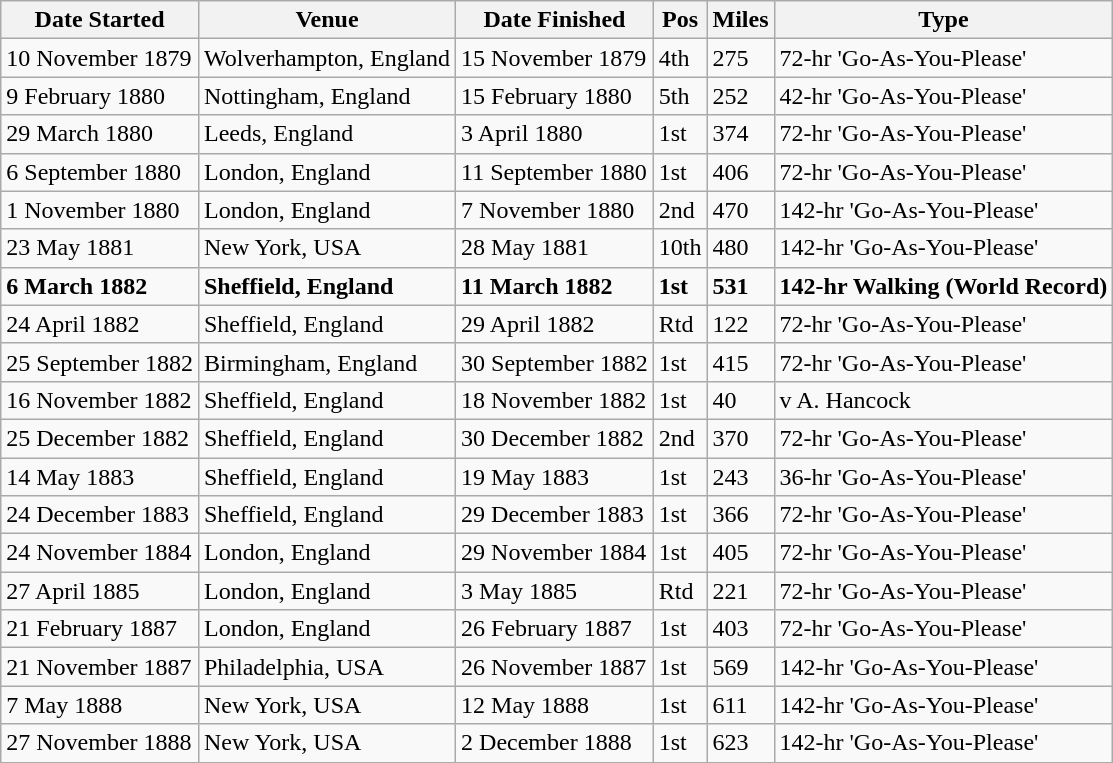<table class="wikitable">
<tr>
<th><strong>Date Started</strong></th>
<th>Venue</th>
<th>Date Finished</th>
<th>Pos</th>
<th>Miles</th>
<th>Type</th>
</tr>
<tr>
<td>10 November 1879</td>
<td>Wolverhampton, England</td>
<td>15 November 1879</td>
<td>4th</td>
<td>275</td>
<td>72-hr 'Go-As-You-Please'</td>
</tr>
<tr>
<td>9 February 1880</td>
<td>Nottingham, England</td>
<td>15 February 1880</td>
<td>5th</td>
<td>252</td>
<td>42-hr 'Go-As-You-Please'</td>
</tr>
<tr>
<td>29 March 1880</td>
<td>Leeds, England</td>
<td>3 April 1880</td>
<td>1st</td>
<td>374</td>
<td>72-hr 'Go-As-You-Please'</td>
</tr>
<tr>
<td>6 September 1880</td>
<td>London, England</td>
<td>11 September 1880</td>
<td>1st</td>
<td>406</td>
<td>72-hr 'Go-As-You-Please'</td>
</tr>
<tr>
<td>1 November 1880</td>
<td>London, England</td>
<td>7 November 1880</td>
<td>2nd</td>
<td>470</td>
<td>142-hr 'Go-As-You-Please'</td>
</tr>
<tr>
<td>23 May 1881</td>
<td>New York, USA</td>
<td>28 May 1881</td>
<td>10th</td>
<td>480</td>
<td>142-hr 'Go-As-You-Please'</td>
</tr>
<tr>
<td><strong>6 March 1882</strong></td>
<td><strong>Sheffield, England</strong></td>
<td><strong>11 March 1882</strong></td>
<td><strong>1st</strong></td>
<td><strong>531</strong></td>
<td><strong>142-hr Walking</strong> <strong>(World Record)</strong></td>
</tr>
<tr>
<td>24 April 1882</td>
<td>Sheffield, England</td>
<td>29 April 1882</td>
<td>Rtd</td>
<td>122</td>
<td>72-hr 'Go-As-You-Please'</td>
</tr>
<tr>
<td>25 September 1882</td>
<td>Birmingham, England</td>
<td>30 September 1882</td>
<td>1st</td>
<td>415</td>
<td>72-hr 'Go-As-You-Please'</td>
</tr>
<tr>
<td>16 November 1882</td>
<td>Sheffield, England</td>
<td>18 November 1882</td>
<td>1st</td>
<td>40</td>
<td>v A. Hancock</td>
</tr>
<tr>
<td>25 December 1882</td>
<td>Sheffield, England</td>
<td>30 December 1882</td>
<td>2nd</td>
<td>370</td>
<td>72-hr 'Go-As-You-Please'</td>
</tr>
<tr>
<td>14 May 1883</td>
<td>Sheffield, England</td>
<td>19 May 1883</td>
<td>1st</td>
<td>243</td>
<td>36-hr 'Go-As-You-Please'</td>
</tr>
<tr>
<td>24 December 1883</td>
<td>Sheffield, England</td>
<td>29 December 1883</td>
<td>1st</td>
<td>366</td>
<td>72-hr 'Go-As-You-Please'</td>
</tr>
<tr>
<td>24 November 1884</td>
<td>London, England</td>
<td>29 November 1884</td>
<td>1st</td>
<td>405</td>
<td>72-hr 'Go-As-You-Please'</td>
</tr>
<tr>
<td>27 April 1885</td>
<td>London, England</td>
<td>3 May 1885</td>
<td>Rtd</td>
<td>221</td>
<td>72-hr 'Go-As-You-Please'</td>
</tr>
<tr>
<td>21 February 1887</td>
<td>London, England</td>
<td>26 February 1887</td>
<td>1st</td>
<td>403</td>
<td>72-hr 'Go-As-You-Please'</td>
</tr>
<tr>
<td>21 November 1887</td>
<td>Philadelphia, USA</td>
<td>26 November 1887</td>
<td>1st</td>
<td>569</td>
<td>142-hr 'Go-As-You-Please'</td>
</tr>
<tr>
<td>7 May 1888</td>
<td>New York, USA</td>
<td>12 May 1888</td>
<td>1st</td>
<td>611</td>
<td>142-hr 'Go-As-You-Please'</td>
</tr>
<tr>
<td>27 November 1888</td>
<td>New York, USA</td>
<td>2 December 1888</td>
<td>1st</td>
<td>623</td>
<td>142-hr 'Go-As-You-Please'</td>
</tr>
</table>
